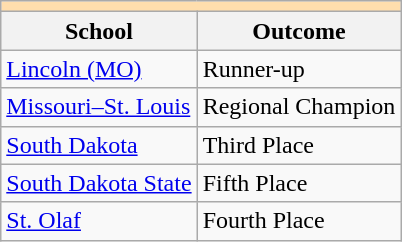<table class="wikitable">
<tr>
<th colspan="3" style="background:#ffdead;"></th>
</tr>
<tr>
<th>School</th>
<th>Outcome</th>
</tr>
<tr>
<td><a href='#'>Lincoln (MO)</a></td>
<td>Runner-up</td>
</tr>
<tr>
<td><a href='#'>Missouri–St. Louis</a></td>
<td>Regional Champion</td>
</tr>
<tr>
<td><a href='#'>South Dakota</a></td>
<td>Third Place</td>
</tr>
<tr>
<td><a href='#'>South Dakota State</a></td>
<td>Fifth Place</td>
</tr>
<tr>
<td><a href='#'>St. Olaf</a></td>
<td>Fourth Place</td>
</tr>
</table>
